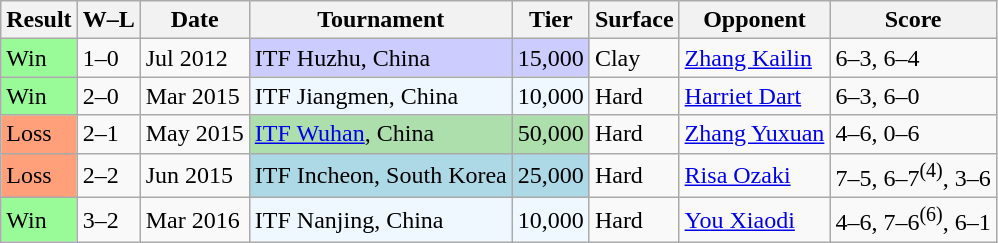<table class="sortable wikitable">
<tr>
<th>Result</th>
<th class="unsortable">W–L</th>
<th>Date</th>
<th>Tournament</th>
<th>Tier</th>
<th>Surface</th>
<th>Opponent</th>
<th class="unsortable">Score</th>
</tr>
<tr>
<td style="background:#98fb98;">Win</td>
<td>1–0</td>
<td>Jul 2012</td>
<td style="background:#ccccff;">ITF Huzhu, China</td>
<td style="background:#ccccff;">15,000</td>
<td>Clay</td>
<td> <a href='#'>Zhang Kailin</a></td>
<td>6–3, 6–4</td>
</tr>
<tr>
<td style="background:#98fb98;">Win</td>
<td>2–0</td>
<td>Mar 2015</td>
<td style="background:#f0f8ff;">ITF Jiangmen, China</td>
<td style="background:#f0f8ff;">10,000</td>
<td>Hard</td>
<td> <a href='#'>Harriet Dart</a></td>
<td>6–3, 6–0</td>
</tr>
<tr>
<td style="background:#ffa07a;">Loss</td>
<td>2–1</td>
<td>May 2015</td>
<td style="background:#addfad;"><a href='#'>ITF Wuhan</a>, China</td>
<td style="background:#addfad;">50,000</td>
<td>Hard</td>
<td> <a href='#'>Zhang Yuxuan</a></td>
<td>4–6, 0–6</td>
</tr>
<tr>
<td style="background:#ffa07a;">Loss</td>
<td>2–2</td>
<td>Jun 2015</td>
<td style="background:lightblue;">ITF Incheon, South Korea</td>
<td style="background:lightblue;">25,000</td>
<td>Hard</td>
<td> <a href='#'>Risa Ozaki</a></td>
<td>7–5, 6–7<sup>(4)</sup>, 3–6</td>
</tr>
<tr>
<td style="background:#98fb98;">Win</td>
<td>3–2</td>
<td>Mar 2016</td>
<td style="background:#f0f8ff;">ITF Nanjing, China</td>
<td style="background:#f0f8ff;">10,000</td>
<td>Hard</td>
<td> <a href='#'>You Xiaodi</a></td>
<td>4–6, 7–6<sup>(6)</sup>, 6–1</td>
</tr>
</table>
